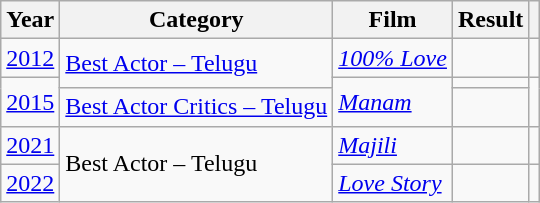<table class="wikitable">
<tr>
<th>Year</th>
<th>Category</th>
<th>Film</th>
<th>Result</th>
<th></th>
</tr>
<tr>
<td><a href='#'>2012</a></td>
<td rowspan="2"><a href='#'>Best Actor – Telugu</a></td>
<td><em><a href='#'>100% Love</a></em></td>
<td></td>
<td></td>
</tr>
<tr>
<td rowspan="2"><a href='#'>2015</a></td>
<td rowspan="2"><em><a href='#'>Manam</a></em></td>
<td></td>
<td rowspan="2"></td>
</tr>
<tr>
<td><a href='#'>Best Actor Critics – Telugu</a></td>
<td></td>
</tr>
<tr>
<td><a href='#'>2021</a></td>
<td rowspan="2">Best Actor – Telugu</td>
<td><em><a href='#'>Majili</a></em></td>
<td></td>
<td></td>
</tr>
<tr>
<td><a href='#'>2022</a></td>
<td><em><a href='#'>Love Story</a></em></td>
<td></td>
<td></td>
</tr>
</table>
